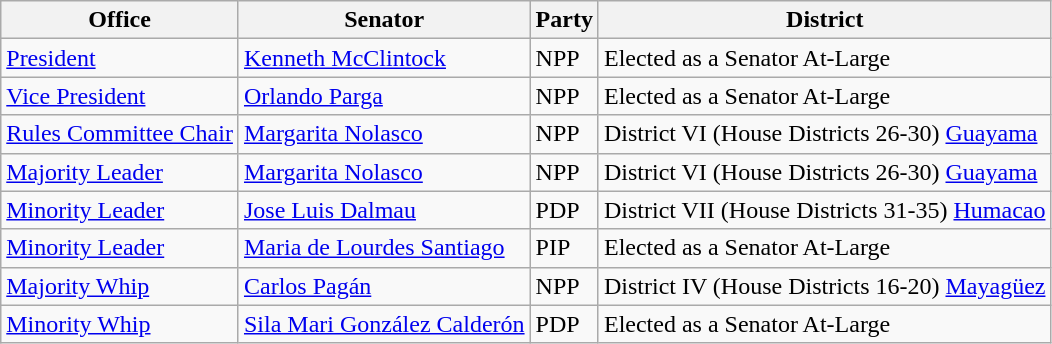<table class="wikitable">
<tr>
<th>Office</th>
<th>Senator</th>
<th>Party</th>
<th>District</th>
</tr>
<tr>
<td><a href='#'>President</a></td>
<td><a href='#'>Kenneth McClintock</a></td>
<td>NPP</td>
<td>Elected as a Senator At-Large</td>
</tr>
<tr>
<td><a href='#'>Vice President</a></td>
<td><a href='#'>Orlando Parga</a></td>
<td>NPP</td>
<td>Elected as a Senator At-Large</td>
</tr>
<tr>
<td><a href='#'>Rules Committee Chair</a></td>
<td><a href='#'>Margarita Nolasco</a></td>
<td>NPP</td>
<td>District VI (House Districts 26-30) <a href='#'>Guayama</a></td>
</tr>
<tr>
<td><a href='#'>Majority Leader</a></td>
<td><a href='#'>Margarita Nolasco</a></td>
<td>NPP</td>
<td>District VI (House Districts 26-30) <a href='#'>Guayama</a></td>
</tr>
<tr>
<td><a href='#'>Minority Leader</a></td>
<td><a href='#'>Jose Luis Dalmau</a></td>
<td>PDP</td>
<td>District VII (House Districts 31-35) <a href='#'>Humacao</a></td>
</tr>
<tr>
<td><a href='#'>Minority Leader</a></td>
<td><a href='#'>Maria de Lourdes Santiago</a></td>
<td>PIP</td>
<td>Elected as a Senator At-Large</td>
</tr>
<tr>
<td><a href='#'>Majority Whip</a></td>
<td><a href='#'>Carlos Pagán</a></td>
<td>NPP</td>
<td>District IV (House Districts 16-20) <a href='#'>Mayagüez</a></td>
</tr>
<tr>
<td><a href='#'>Minority Whip</a></td>
<td><a href='#'>Sila Mari González Calderón</a></td>
<td>PDP</td>
<td>Elected as a Senator At-Large</td>
</tr>
</table>
